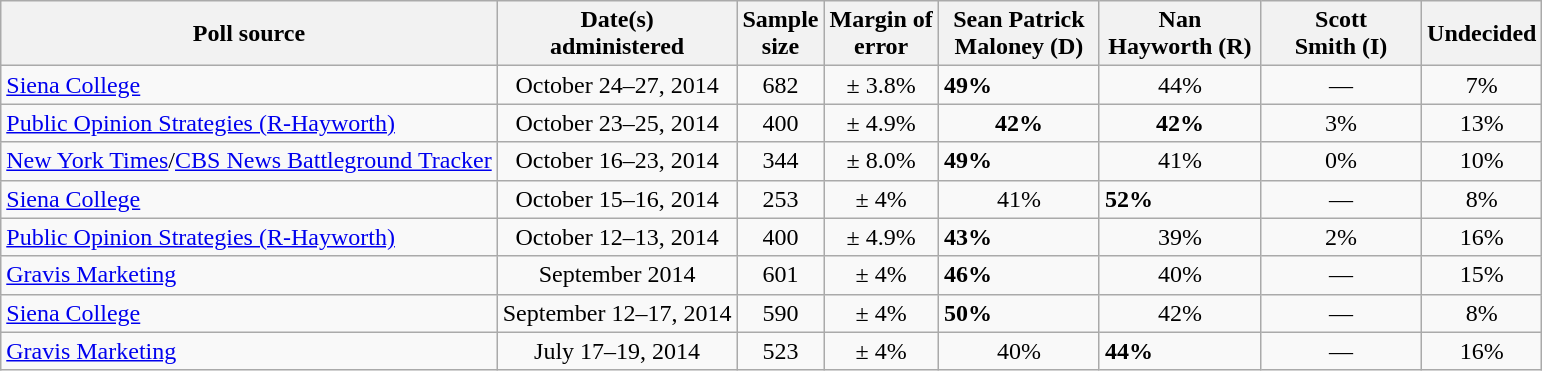<table class="wikitable">
<tr>
<th>Poll source</th>
<th>Date(s)<br>administered</th>
<th>Sample<br>size</th>
<th>Margin of<br>error</th>
<th style="width:100px;">Sean Patrick<br>Maloney (D)</th>
<th style="width:100px;">Nan<br>Hayworth (R)</th>
<th style="width:100px;">Scott <br>Smith (I)</th>
<th>Undecided</th>
</tr>
<tr>
<td><a href='#'>Siena College</a></td>
<td align=center>October 24–27, 2014</td>
<td align=center>682</td>
<td align=center>± 3.8%</td>
<td><strong>49%</strong></td>
<td align=center>44%</td>
<td align=center>—</td>
<td align=center>7%</td>
</tr>
<tr>
<td><a href='#'>Public Opinion Strategies (R-Hayworth)</a></td>
<td align=center>October 23–25, 2014</td>
<td align=center>400</td>
<td align=center>± 4.9%</td>
<td align=center><strong>42%</strong></td>
<td align=center><strong>42%</strong></td>
<td align=center>3%</td>
<td align=center>13%</td>
</tr>
<tr>
<td><a href='#'>New York Times</a>/<a href='#'>CBS News Battleground Tracker</a></td>
<td align=center>October 16–23, 2014</td>
<td align=center>344</td>
<td align=center>± 8.0%</td>
<td><strong>49%</strong></td>
<td align=center>41%</td>
<td align=center>0%</td>
<td align=center>10%</td>
</tr>
<tr>
<td><a href='#'>Siena College</a></td>
<td align=center>October 15–16, 2014</td>
<td align=center>253</td>
<td align=center>± 4%</td>
<td align=center>41%</td>
<td><strong>52%</strong></td>
<td align=center>—</td>
<td align=center>8%</td>
</tr>
<tr>
<td><a href='#'>Public Opinion Strategies (R-Hayworth)</a></td>
<td align=center>October 12–13, 2014</td>
<td align=center>400</td>
<td align=center>± 4.9%</td>
<td><strong>43%</strong></td>
<td align=center>39%</td>
<td align=center>2%</td>
<td align=center>16%</td>
</tr>
<tr>
<td><a href='#'>Gravis Marketing</a></td>
<td align=center>September 2014</td>
<td align=center>601</td>
<td align=center>± 4%</td>
<td><strong>46%</strong></td>
<td align=center>40%</td>
<td align=center>—</td>
<td align=center>15%</td>
</tr>
<tr>
<td><a href='#'>Siena College</a></td>
<td align=center>September 12–17, 2014</td>
<td align=center>590</td>
<td align=center>± 4%</td>
<td><strong>50%</strong></td>
<td align=center>42%</td>
<td align=center>—</td>
<td align=center>8%</td>
</tr>
<tr>
<td><a href='#'>Gravis Marketing</a></td>
<td align=center>July 17–19, 2014</td>
<td align=center>523</td>
<td align=center>± 4%</td>
<td align=center>40%</td>
<td><strong>44%</strong></td>
<td align=center>—</td>
<td align=center>16%</td>
</tr>
</table>
